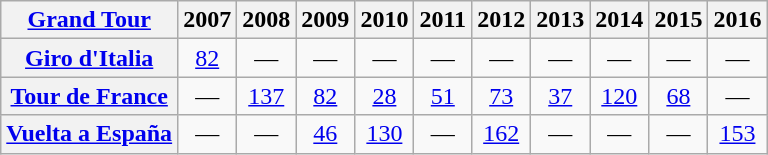<table class="wikitable plainrowheaders">
<tr>
<th scope="col"><a href='#'>Grand Tour</a></th>
<th scope="col">2007</th>
<th scope="col">2008</th>
<th scope="col">2009</th>
<th scope="col">2010</th>
<th scope="col">2011</th>
<th scope="col">2012</th>
<th scope="col">2013</th>
<th scope="col">2014</th>
<th scope="col">2015</th>
<th scope="col">2016</th>
</tr>
<tr style="text-align:center;">
<th scope="row"> <a href='#'>Giro d'Italia</a></th>
<td style="text-align:center;"><a href='#'>82</a></td>
<td>—</td>
<td>—</td>
<td>—</td>
<td>—</td>
<td>—</td>
<td>—</td>
<td>—</td>
<td>—</td>
<td>—</td>
</tr>
<tr style="text-align:center;">
<th scope="row"> <a href='#'>Tour de France</a></th>
<td>—</td>
<td style="text-align:center;"><a href='#'>137</a></td>
<td style="text-align:center;"><a href='#'>82</a></td>
<td style="text-align:center;"><a href='#'>28</a></td>
<td style="text-align:center;"><a href='#'>51</a></td>
<td style="text-align:center;"><a href='#'>73</a></td>
<td style="text-align:center;"><a href='#'>37</a></td>
<td style="text-align:center;"><a href='#'>120</a></td>
<td style="text-align:center;"><a href='#'>68</a></td>
<td>—</td>
</tr>
<tr style="text-align:center;">
<th scope="row"> <a href='#'>Vuelta a España</a></th>
<td>—</td>
<td>—</td>
<td style="text-align:center;"><a href='#'>46</a></td>
<td style="text-align:center;"><a href='#'>130</a></td>
<td>—</td>
<td style="text-align:center;"><a href='#'>162</a></td>
<td>—</td>
<td>—</td>
<td>—</td>
<td style="text-align:center;"><a href='#'>153</a></td>
</tr>
</table>
